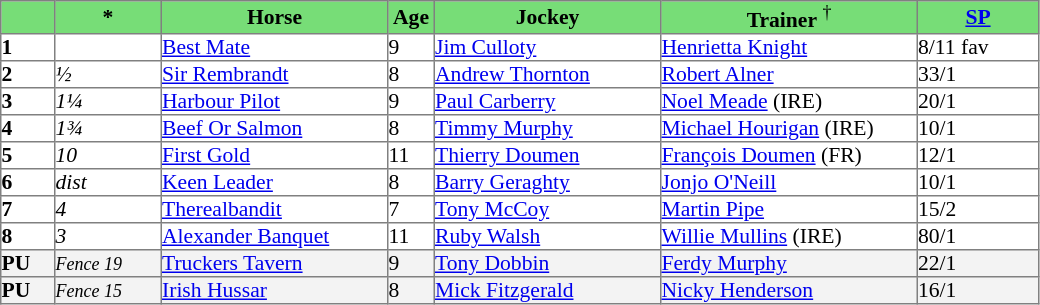<table border="1" cellpadding="0" style="border-collapse: collapse; font-size:90%">
<tr bgcolor="#77dd77" align="center">
<td width="35px"></td>
<td width="70px"><strong>*</strong></td>
<td width="150px"><strong>Horse</strong></td>
<td width="30px"><strong>Age</strong></td>
<td width="150px"><strong>Jockey</strong></td>
<td width="170px"><strong>Trainer</strong> <sup>†</sup></td>
<td width="80px"><strong><a href='#'>SP</a></strong></td>
</tr>
<tr>
<td><strong>1</strong></td>
<td></td>
<td><a href='#'>Best Mate</a></td>
<td>9</td>
<td><a href='#'>Jim Culloty</a></td>
<td><a href='#'>Henrietta Knight</a></td>
<td>8/11 fav</td>
</tr>
<tr>
<td><strong>2</strong></td>
<td><em>½</em></td>
<td><a href='#'>Sir Rembrandt</a></td>
<td>8</td>
<td><a href='#'>Andrew Thornton</a></td>
<td><a href='#'>Robert Alner</a></td>
<td>33/1</td>
</tr>
<tr>
<td><strong>3</strong></td>
<td><em>1¼</em></td>
<td><a href='#'>Harbour Pilot</a></td>
<td>9</td>
<td><a href='#'>Paul Carberry</a></td>
<td><a href='#'>Noel Meade</a> (IRE)</td>
<td>20/1</td>
</tr>
<tr>
<td><strong>4</strong></td>
<td><em>1¾</em></td>
<td><a href='#'>Beef Or Salmon</a></td>
<td>8</td>
<td><a href='#'>Timmy Murphy</a></td>
<td><a href='#'>Michael Hourigan</a> (IRE)</td>
<td>10/1</td>
</tr>
<tr>
<td><strong>5</strong></td>
<td><em>10</em></td>
<td><a href='#'>First Gold</a></td>
<td>11</td>
<td><a href='#'>Thierry Doumen</a></td>
<td><a href='#'>François Doumen</a> (FR)</td>
<td>12/1</td>
</tr>
<tr>
<td><strong>6</strong></td>
<td><em>dist</em></td>
<td><a href='#'>Keen Leader</a></td>
<td>8</td>
<td><a href='#'>Barry Geraghty</a></td>
<td><a href='#'>Jonjo O'Neill</a></td>
<td>10/1</td>
</tr>
<tr>
<td><strong>7</strong></td>
<td><em>4</em></td>
<td><a href='#'>Therealbandit</a></td>
<td>7</td>
<td><a href='#'>Tony McCoy</a></td>
<td><a href='#'>Martin Pipe</a></td>
<td>15/2</td>
</tr>
<tr>
<td><strong>8</strong></td>
<td><em>3</em></td>
<td><a href='#'>Alexander Banquet</a></td>
<td>11</td>
<td><a href='#'>Ruby Walsh</a></td>
<td><a href='#'>Willie Mullins</a> (IRE)</td>
<td>80/1</td>
</tr>
<tr bgcolor="#f3f3f3">
<td><strong>PU</strong></td>
<td><small><em>Fence 19</em></small></td>
<td><a href='#'>Truckers Tavern</a></td>
<td>9</td>
<td><a href='#'>Tony Dobbin</a></td>
<td><a href='#'>Ferdy Murphy</a></td>
<td>22/1</td>
</tr>
<tr bgcolor="#f3f3f3">
<td><strong>PU</strong></td>
<td><small><em>Fence 15</em></small></td>
<td><a href='#'>Irish Hussar</a></td>
<td>8</td>
<td><a href='#'>Mick Fitzgerald</a></td>
<td><a href='#'>Nicky Henderson</a></td>
<td>16/1</td>
</tr>
</table>
